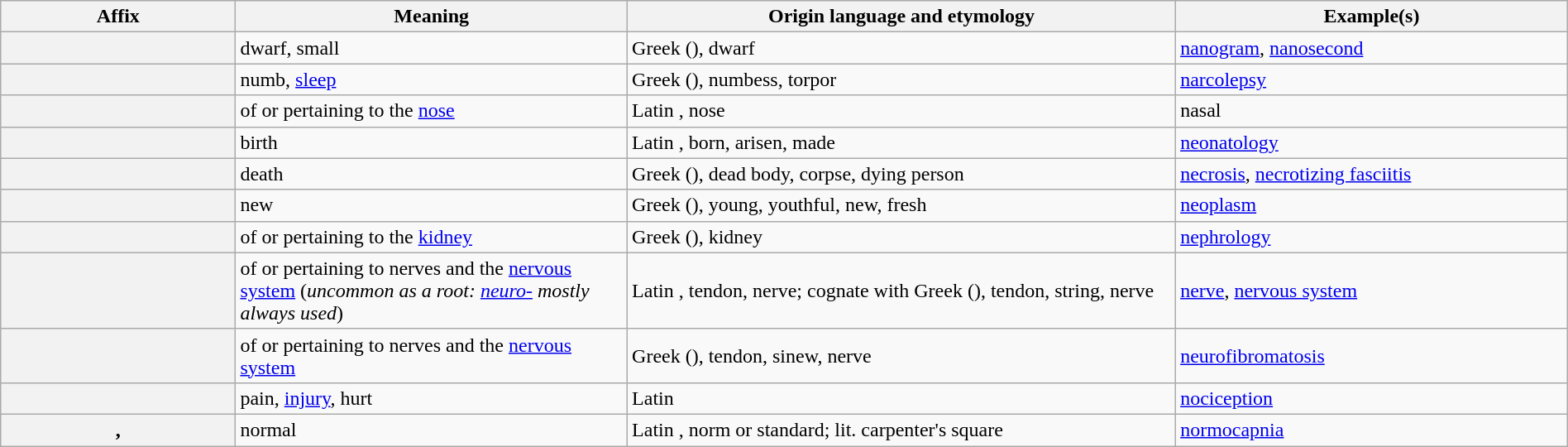<table class="wikitable plainrowheaders" style="width:100%;">
<tr>
<th scope="col" style="width: 15%">Affix</th>
<th scope="col" style="width: 25%">Meaning</th>
<th scope="col" style="width: 35%">Origin language and etymology</th>
<th scope="col" style="width: 25%">Example(s)</th>
</tr>
<tr>
<th scope="row"><strong></strong></th>
<td>dwarf, small</td>
<td>Greek  (), dwarf</td>
<td><a href='#'>nanogram</a>, <a href='#'>nanosecond</a></td>
</tr>
<tr>
<th scope="row"><strong></strong></th>
<td>numb, <a href='#'>sleep</a></td>
<td>Greek  (), numbess, torpor</td>
<td><a href='#'>narcolepsy</a></td>
</tr>
<tr>
<th scope="row"><strong></strong></th>
<td>of or pertaining to the <a href='#'>nose</a></td>
<td>Latin , nose</td>
<td>nasal</td>
</tr>
<tr>
<th scope="row"><strong></strong></th>
<td>birth</td>
<td>Latin , born, arisen, made</td>
<td><a href='#'>neonatology</a></td>
</tr>
<tr>
<th scope="row"><strong></strong></th>
<td>death</td>
<td>Greek  (), dead body, corpse, dying person</td>
<td><a href='#'>necrosis</a>, <a href='#'>necrotizing fasciitis</a></td>
</tr>
<tr>
<th scope="row"><strong></strong></th>
<td>new</td>
<td>Greek  (), young, youthful, new, fresh</td>
<td><a href='#'>neoplasm</a></td>
</tr>
<tr>
<th scope="row"><strong></strong></th>
<td>of or pertaining to the <a href='#'>kidney</a></td>
<td>Greek  (), kidney</td>
<td><a href='#'>nephrology</a></td>
</tr>
<tr>
<th scope="row"><strong></strong></th>
<td>of or pertaining to nerves and the <a href='#'>nervous system</a> (<em>uncommon as a root: <a href='#'>neuro-</a> mostly always used</em>)</td>
<td>Latin , tendon, nerve; cognate with Greek  (), tendon, string, nerve</td>
<td><a href='#'>nerve</a>, <a href='#'>nervous system</a></td>
</tr>
<tr>
<th scope="row"> <strong></strong></th>
<td>of or pertaining to nerves and the <a href='#'>nervous system</a></td>
<td>Greek  (), tendon, sinew, nerve</td>
<td><a href='#'>neurofibromatosis</a></td>
</tr>
<tr>
<th scope="row"><strong></strong></th>
<td>pain, <a href='#'>injury</a>, hurt</td>
<td>Latin </td>
<td><a href='#'>nociception</a></td>
</tr>
<tr>
<th scope="row"><strong></strong>, <strong></strong></th>
<td>normal</td>
<td>Latin , norm or standard; lit. carpenter's square</td>
<td><a href='#'>normocapnia</a></td>
</tr>
</table>
